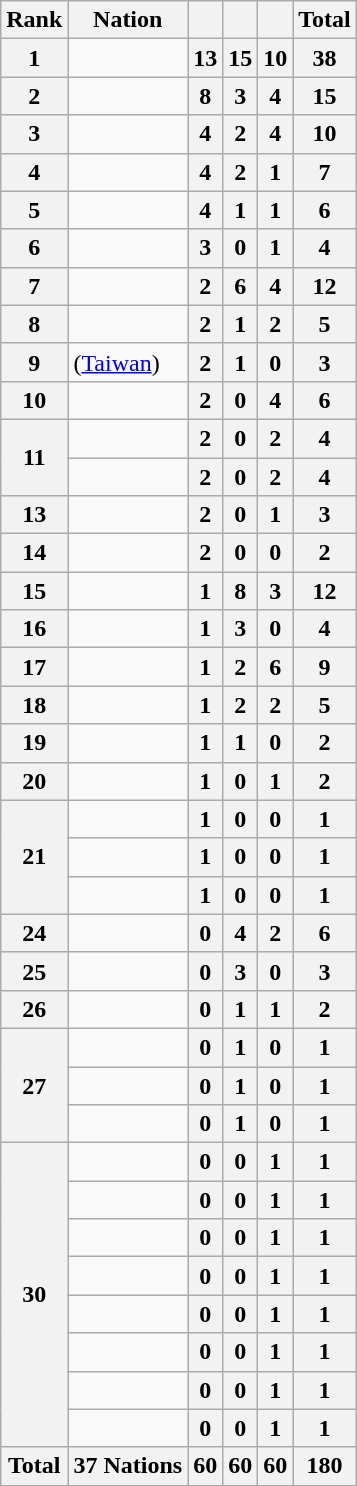<table class="wikitable">
<tr>
<th>Rank</th>
<th>Nation</th>
<th></th>
<th></th>
<th></th>
<th>Total</th>
</tr>
<tr>
<th>1</th>
<td></td>
<th>13</th>
<th>15</th>
<th>10</th>
<th>38</th>
</tr>
<tr>
<th>2</th>
<td></td>
<th>8</th>
<th>3</th>
<th>4</th>
<th>15</th>
</tr>
<tr>
<th>3</th>
<td></td>
<th>4</th>
<th>2</th>
<th>4</th>
<th>10</th>
</tr>
<tr>
<th>4</th>
<td></td>
<th>4</th>
<th>2</th>
<th>1</th>
<th>7</th>
</tr>
<tr>
<th>5</th>
<td></td>
<th>4</th>
<th>1</th>
<th>1</th>
<th>6</th>
</tr>
<tr>
<th>6</th>
<td></td>
<th>3</th>
<th>0</th>
<th>1</th>
<th>4</th>
</tr>
<tr>
<th>7</th>
<td></td>
<th>2</th>
<th>6</th>
<th>4</th>
<th>12</th>
</tr>
<tr>
<th>8</th>
<td></td>
<th>2</th>
<th>1</th>
<th>2</th>
<th>5</th>
</tr>
<tr>
<th>9</th>
<td> (<a href='#'>Taiwan</a>)</td>
<th>2</th>
<th>1</th>
<th>0</th>
<th>3</th>
</tr>
<tr>
<th>10</th>
<td></td>
<th>2</th>
<th>0</th>
<th>4</th>
<th>6</th>
</tr>
<tr>
<th rowspan="2">11</th>
<td></td>
<th>2</th>
<th>0</th>
<th>2</th>
<th>4</th>
</tr>
<tr>
<td></td>
<th>2</th>
<th>0</th>
<th>2</th>
<th>4</th>
</tr>
<tr>
<th>13</th>
<td></td>
<th>2</th>
<th>0</th>
<th>1</th>
<th>3</th>
</tr>
<tr>
<th>14</th>
<td></td>
<th>2</th>
<th>0</th>
<th>0</th>
<th>2</th>
</tr>
<tr>
<th>15</th>
<td></td>
<th>1</th>
<th>8</th>
<th>3</th>
<th>12</th>
</tr>
<tr>
<th>16</th>
<td></td>
<th>1</th>
<th>3</th>
<th>0</th>
<th>4</th>
</tr>
<tr>
<th>17</th>
<td></td>
<th>1</th>
<th>2</th>
<th>6</th>
<th>9</th>
</tr>
<tr>
<th>18</th>
<td></td>
<th>1</th>
<th>2</th>
<th>2</th>
<th>5</th>
</tr>
<tr>
<th>19</th>
<td></td>
<th>1</th>
<th>1</th>
<th>0</th>
<th>2</th>
</tr>
<tr>
<th>20</th>
<td></td>
<th>1</th>
<th>0</th>
<th>1</th>
<th>2</th>
</tr>
<tr>
<th rowspan="3">21</th>
<td></td>
<th>1</th>
<th>0</th>
<th>0</th>
<th>1</th>
</tr>
<tr>
<td></td>
<th>1</th>
<th>0</th>
<th>0</th>
<th>1</th>
</tr>
<tr>
<td></td>
<th>1</th>
<th>0</th>
<th>0</th>
<th>1</th>
</tr>
<tr>
<th>24</th>
<td></td>
<th>0</th>
<th>4</th>
<th>2</th>
<th>6</th>
</tr>
<tr>
<th>25</th>
<td></td>
<th>0</th>
<th>3</th>
<th>0</th>
<th>3</th>
</tr>
<tr>
<th>26</th>
<td></td>
<th>0</th>
<th>1</th>
<th>1</th>
<th>2</th>
</tr>
<tr>
<th rowspan="3">27</th>
<td></td>
<th>0</th>
<th>1</th>
<th>0</th>
<th>1</th>
</tr>
<tr>
<td></td>
<th>0</th>
<th>1</th>
<th>0</th>
<th>1</th>
</tr>
<tr>
<td></td>
<th>0</th>
<th>1</th>
<th>0</th>
<th>1</th>
</tr>
<tr>
<th rowspan="8">30</th>
<td></td>
<th>0</th>
<th>0</th>
<th>1</th>
<th>1</th>
</tr>
<tr>
<td></td>
<th>0</th>
<th>0</th>
<th>1</th>
<th>1</th>
</tr>
<tr>
<td></td>
<th>0</th>
<th>0</th>
<th>1</th>
<th>1</th>
</tr>
<tr>
<td></td>
<th>0</th>
<th>0</th>
<th>1</th>
<th>1</th>
</tr>
<tr>
<td></td>
<th>0</th>
<th>0</th>
<th>1</th>
<th>1</th>
</tr>
<tr>
<td></td>
<th>0</th>
<th>0</th>
<th>1</th>
<th>1</th>
</tr>
<tr>
<td></td>
<th>0</th>
<th>0</th>
<th>1</th>
<th>1</th>
</tr>
<tr>
<td></td>
<th>0</th>
<th>0</th>
<th>1</th>
<th>1</th>
</tr>
<tr>
<th>Total</th>
<th>37 Nations</th>
<th>60</th>
<th>60</th>
<th>60</th>
<th>180</th>
</tr>
</table>
